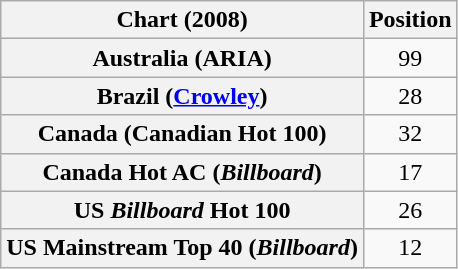<table class="wikitable sortable plainrowheaders" style="text-align:center">
<tr>
<th>Chart (2008)</th>
<th>Position</th>
</tr>
<tr>
<th scope="row">Australia (ARIA)</th>
<td>99</td>
</tr>
<tr>
<th scope="row">Brazil (<a href='#'>Crowley</a>)</th>
<td>28</td>
</tr>
<tr>
<th scope="row">Canada (Canadian Hot 100)</th>
<td>32</td>
</tr>
<tr>
<th scope="row">Canada Hot AC (<em>Billboard</em>)</th>
<td>17</td>
</tr>
<tr>
<th scope="row">US <em>Billboard</em> Hot 100</th>
<td>26</td>
</tr>
<tr>
<th scope="row">US Mainstream Top 40 (<em>Billboard</em>)</th>
<td>12</td>
</tr>
</table>
